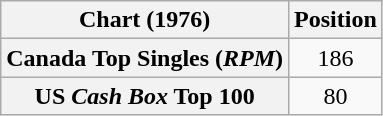<table class="wikitable sortable plainrowheaders" style="text-align:center">
<tr>
<th scope="col">Chart (1976)</th>
<th scope="col">Position</th>
</tr>
<tr>
<th scope="row">Canada Top Singles (<em>RPM</em>)</th>
<td>186</td>
</tr>
<tr>
<th scope="row">US <em>Cash Box</em> Top 100</th>
<td>80</td>
</tr>
</table>
